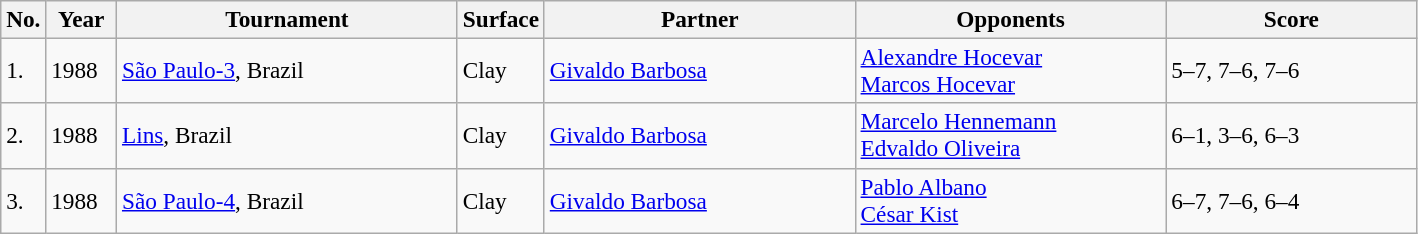<table class="sortable wikitable" style=font-size:97%>
<tr>
<th style="width:20px" class="unsortable">No.</th>
<th style="width:40px">Year</th>
<th style="width:220px">Tournament</th>
<th style="width:50px">Surface</th>
<th style="width:200px">Partner</th>
<th style="width:200px">Opponents</th>
<th style="width:160px" class="unsortable">Score</th>
</tr>
<tr>
<td>1.</td>
<td>1988</td>
<td><a href='#'>São Paulo-3</a>, Brazil</td>
<td>Clay</td>
<td> <a href='#'>Givaldo Barbosa</a></td>
<td> <a href='#'>Alexandre Hocevar</a><br> <a href='#'>Marcos Hocevar</a></td>
<td>5–7, 7–6, 7–6</td>
</tr>
<tr>
<td>2.</td>
<td>1988</td>
<td><a href='#'>Lins</a>, Brazil</td>
<td>Clay</td>
<td> <a href='#'>Givaldo Barbosa</a></td>
<td> <a href='#'>Marcelo Hennemann</a><br> <a href='#'>Edvaldo Oliveira</a></td>
<td>6–1, 3–6, 6–3</td>
</tr>
<tr>
<td>3.</td>
<td>1988</td>
<td><a href='#'>São Paulo-4</a>, Brazil</td>
<td>Clay</td>
<td> <a href='#'>Givaldo Barbosa</a></td>
<td> <a href='#'>Pablo Albano</a><br> <a href='#'>César Kist</a></td>
<td>6–7, 7–6, 6–4</td>
</tr>
</table>
